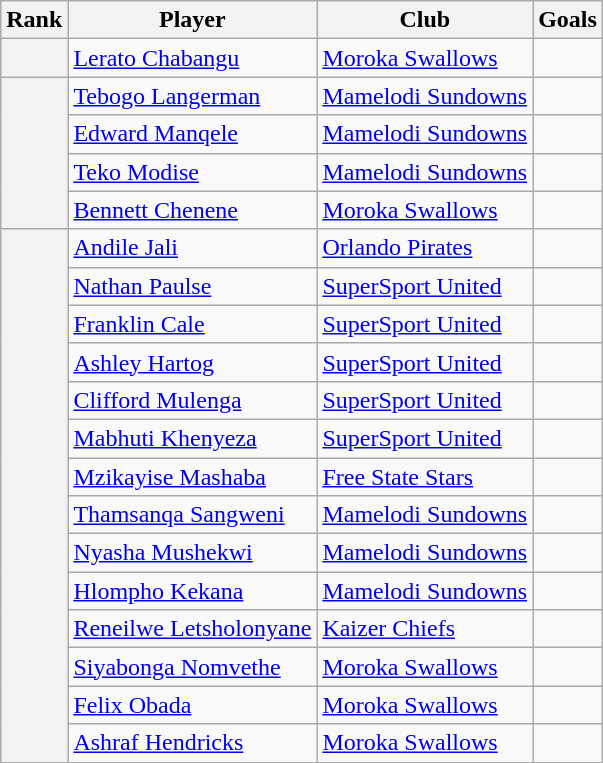<table class="wikitable">
<tr>
<th>Rank</th>
<th>Player</th>
<th>Club</th>
<th>Goals</th>
</tr>
<tr>
<th rowspan=1></th>
<td> <a href='#'>Lerato Chabangu</a></td>
<td><a href='#'>Moroka Swallows</a></td>
<td></td>
</tr>
<tr>
<th rowspan=4></th>
<td> <a href='#'>Tebogo Langerman</a></td>
<td><a href='#'>Mamelodi Sundowns</a></td>
<td></td>
</tr>
<tr>
<td> <a href='#'>Edward Manqele</a></td>
<td><a href='#'>Mamelodi Sundowns</a></td>
<td></td>
</tr>
<tr>
<td> <a href='#'>Teko Modise</a></td>
<td><a href='#'>Mamelodi Sundowns</a></td>
<td></td>
</tr>
<tr>
<td> <a href='#'>Bennett Chenene</a></td>
<td><a href='#'>Moroka Swallows</a></td>
<td></td>
</tr>
<tr>
<th rowspan=14></th>
<td> <a href='#'>Andile Jali</a></td>
<td><a href='#'>Orlando Pirates</a></td>
<td></td>
</tr>
<tr>
<td> <a href='#'>Nathan Paulse</a></td>
<td><a href='#'>SuperSport United</a></td>
<td></td>
</tr>
<tr>
<td> <a href='#'>Franklin Cale</a></td>
<td><a href='#'>SuperSport United</a></td>
<td></td>
</tr>
<tr>
<td> <a href='#'>Ashley Hartog</a></td>
<td><a href='#'>SuperSport United</a></td>
<td></td>
</tr>
<tr>
<td> <a href='#'>Clifford Mulenga</a></td>
<td><a href='#'>SuperSport United</a></td>
<td></td>
</tr>
<tr>
<td> <a href='#'>Mabhuti Khenyeza</a></td>
<td><a href='#'>SuperSport United</a></td>
<td></td>
</tr>
<tr>
<td> <a href='#'>Mzikayise Mashaba</a></td>
<td><a href='#'>Free State Stars</a></td>
<td></td>
</tr>
<tr>
<td> <a href='#'>Thamsanqa Sangweni</a></td>
<td><a href='#'>Mamelodi Sundowns</a></td>
<td></td>
</tr>
<tr>
<td> <a href='#'>Nyasha Mushekwi</a></td>
<td><a href='#'>Mamelodi Sundowns</a></td>
<td></td>
</tr>
<tr>
<td> <a href='#'>Hlompho Kekana</a></td>
<td><a href='#'>Mamelodi Sundowns</a></td>
<td></td>
</tr>
<tr>
<td> <a href='#'>Reneilwe Letsholonyane</a></td>
<td><a href='#'>Kaizer Chiefs</a></td>
<td></td>
</tr>
<tr>
<td> <a href='#'>Siyabonga Nomvethe</a></td>
<td><a href='#'>Moroka Swallows</a></td>
<td></td>
</tr>
<tr>
<td> <a href='#'>Felix Obada</a></td>
<td><a href='#'>Moroka Swallows</a></td>
<td></td>
</tr>
<tr>
<td> <a href='#'>Ashraf Hendricks</a></td>
<td><a href='#'>Moroka Swallows</a></td>
<td></td>
</tr>
</table>
